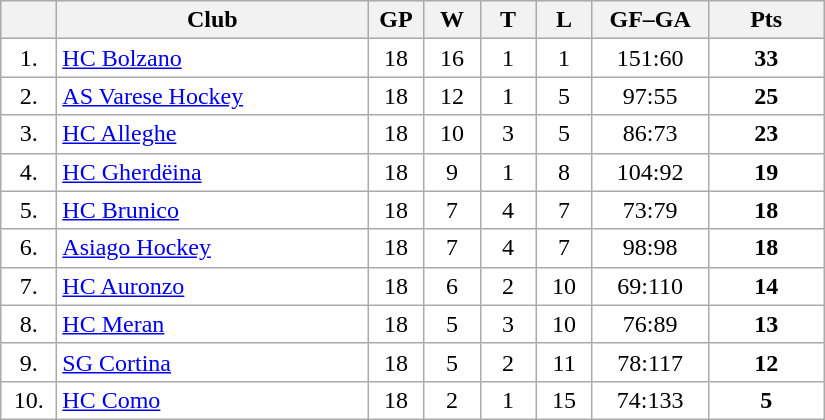<table class="wikitable">
<tr>
<th width="30"></th>
<th width="200">Club</th>
<th width="30">GP</th>
<th width="30">W</th>
<th width="30">T</th>
<th width="30">L</th>
<th width="70">GF–GA</th>
<th width="70">Pts</th>
</tr>
<tr bgcolor="#FFFFFF" align="center">
<td>1.</td>
<td align="left"><a href='#'>HC Bolzano</a></td>
<td>18</td>
<td>16</td>
<td>1</td>
<td>1</td>
<td>151:60</td>
<td><strong>33</strong></td>
</tr>
<tr bgcolor="#FFFFFF" align="center">
<td>2.</td>
<td align="left"><a href='#'>AS Varese Hockey</a></td>
<td>18</td>
<td>12</td>
<td>1</td>
<td>5</td>
<td>97:55</td>
<td><strong>25</strong></td>
</tr>
<tr bgcolor="#FFFFFF" align="center">
<td>3.</td>
<td align="left"><a href='#'>HC Alleghe</a></td>
<td>18</td>
<td>10</td>
<td>3</td>
<td>5</td>
<td>86:73</td>
<td><strong>23</strong></td>
</tr>
<tr bgcolor="#FFFFFF" align="center">
<td>4.</td>
<td align="left"><a href='#'>HC Gherdëina</a></td>
<td>18</td>
<td>9</td>
<td>1</td>
<td>8</td>
<td>104:92</td>
<td><strong>19</strong></td>
</tr>
<tr bgcolor="#FFFFFF" align="center">
<td>5.</td>
<td align="left"><a href='#'>HC Brunico</a></td>
<td>18</td>
<td>7</td>
<td>4</td>
<td>7</td>
<td>73:79</td>
<td><strong>18</strong></td>
</tr>
<tr bgcolor="#FFFFFF" align="center">
<td>6.</td>
<td align="left"><a href='#'>Asiago Hockey</a></td>
<td>18</td>
<td>7</td>
<td>4</td>
<td>7</td>
<td>98:98</td>
<td><strong>18</strong></td>
</tr>
<tr bgcolor="#FFFFFF" align="center">
<td>7.</td>
<td align="left"><a href='#'>HC Auronzo</a></td>
<td>18</td>
<td>6</td>
<td>2</td>
<td>10</td>
<td>69:110</td>
<td><strong>14</strong></td>
</tr>
<tr bgcolor="#FFFFFF" align="center">
<td>8.</td>
<td align="left"><a href='#'>HC Meran</a></td>
<td>18</td>
<td>5</td>
<td>3</td>
<td>10</td>
<td>76:89</td>
<td><strong>13</strong></td>
</tr>
<tr bgcolor="#FFFFFF" align="center">
<td>9.</td>
<td align="left"><a href='#'>SG Cortina</a></td>
<td>18</td>
<td>5</td>
<td>2</td>
<td>11</td>
<td>78:117</td>
<td><strong>12</strong></td>
</tr>
<tr bgcolor="#FFFFFF" align="center">
<td>10.</td>
<td align="left"><a href='#'>HC Como</a></td>
<td>18</td>
<td>2</td>
<td>1</td>
<td>15</td>
<td>74:133</td>
<td><strong>5</strong></td>
</tr>
</table>
